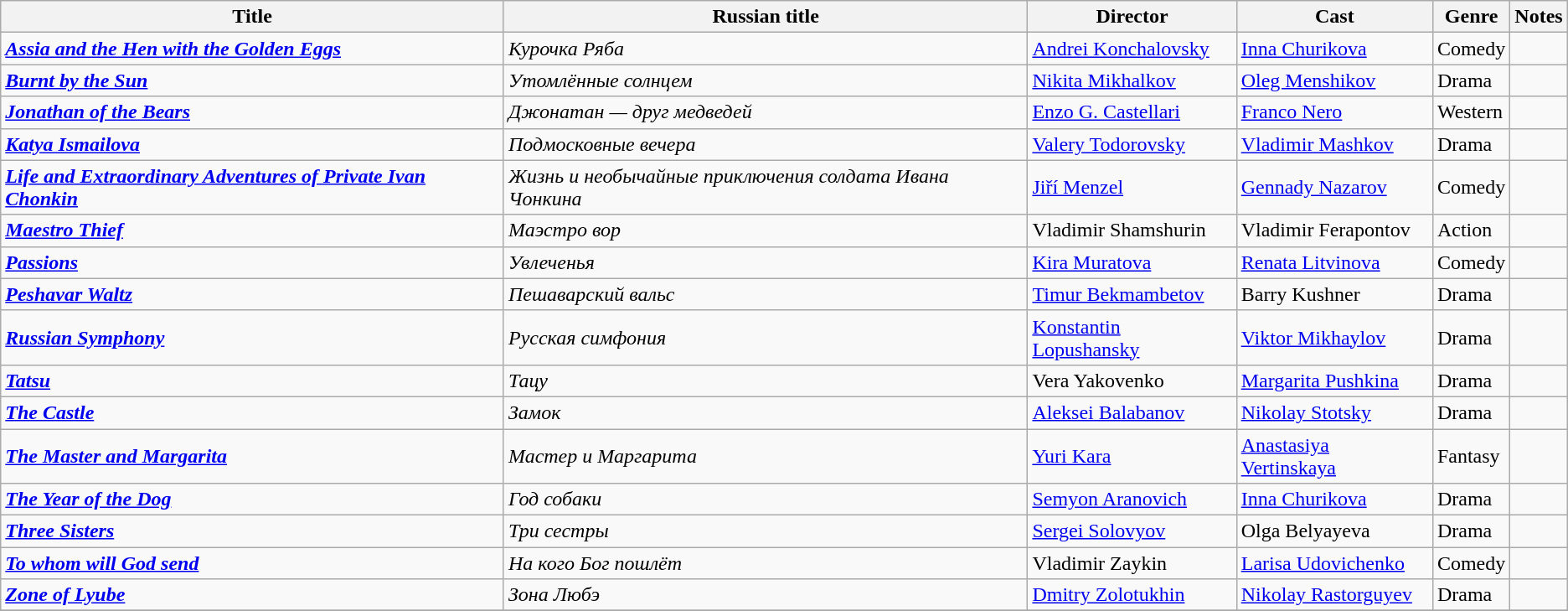<table class="wikitable sortable">
<tr>
<th>Title</th>
<th>Russian title</th>
<th>Director</th>
<th>Cast</th>
<th>Genre</th>
<th>Notes</th>
</tr>
<tr>
<td><strong><em><a href='#'>Assia and the Hen with the Golden Eggs</a></em></strong></td>
<td><em>Курочка Ряба</em></td>
<td><a href='#'>Andrei Konchalovsky</a></td>
<td><a href='#'>Inna Churikova</a></td>
<td>Comedy</td>
<td></td>
</tr>
<tr>
<td><strong><em><a href='#'>Burnt by the Sun</a></em></strong></td>
<td><em>Утомлённые солнцем</em></td>
<td><a href='#'>Nikita Mikhalkov</a></td>
<td><a href='#'>Oleg Menshikov</a></td>
<td>Drama</td>
<td></td>
</tr>
<tr>
<td><strong><em><a href='#'>Jonathan of the Bears</a></em></strong></td>
<td><em>Джонатан — друг медведей</em></td>
<td><a href='#'>Enzo G. Castellari</a></td>
<td><a href='#'>Franco Nero</a></td>
<td>Western</td>
<td></td>
</tr>
<tr>
<td><strong><em><a href='#'>Katya Ismailova</a></em></strong></td>
<td><em>Подмосковные вечера</em></td>
<td><a href='#'>Valery Todorovsky</a></td>
<td><a href='#'>Vladimir Mashkov</a></td>
<td>Drama</td>
<td></td>
</tr>
<tr>
<td><strong><em><a href='#'>Life and Extraordinary Adventures of Private Ivan Chonkin</a></em></strong></td>
<td><em>Жизнь и необычайные приключения солдата Ивана Чонкина</em></td>
<td><a href='#'>Jiří Menzel</a></td>
<td><a href='#'>Gennady Nazarov</a></td>
<td>Comedy</td>
<td></td>
</tr>
<tr>
<td><strong><em><a href='#'>Maestro Thief</a></em></strong></td>
<td><em>Маэстро вор</em></td>
<td>Vladimir Shamshurin</td>
<td>Vladimir Ferapontov</td>
<td>Action</td>
<td></td>
</tr>
<tr>
<td><strong><em><a href='#'>Passions</a></em></strong></td>
<td><em>Увлеченья</em></td>
<td><a href='#'>Kira Muratova</a></td>
<td><a href='#'>Renata Litvinova</a></td>
<td>Comedy</td>
<td></td>
</tr>
<tr>
<td><strong><em><a href='#'>Peshavar Waltz</a></em></strong></td>
<td><em>Пешаварский вальс</em></td>
<td><a href='#'>Timur Bekmambetov</a></td>
<td>Barry Kushner</td>
<td>Drama</td>
<td></td>
</tr>
<tr>
<td><strong><em><a href='#'>Russian Symphony</a></em></strong></td>
<td><em>Русская симфония</em></td>
<td><a href='#'>Konstantin Lopushansky</a></td>
<td><a href='#'>Viktor Mikhaylov</a></td>
<td>Drama</td>
<td></td>
</tr>
<tr>
<td><strong><em><a href='#'>Tatsu</a></em></strong></td>
<td><em>Тацу</em></td>
<td>Vera Yakovenko</td>
<td><a href='#'>Margarita Pushkina</a></td>
<td>Drama</td>
<td></td>
</tr>
<tr>
<td><strong><em><a href='#'>The Castle</a></em></strong></td>
<td><em>Замок</em></td>
<td><a href='#'>Aleksei Balabanov</a></td>
<td><a href='#'>Nikolay Stotsky</a></td>
<td>Drama</td>
<td></td>
</tr>
<tr>
<td><strong><em><a href='#'>The Master and Margarita</a></em></strong></td>
<td><em>Мастер и Маргарита</em></td>
<td><a href='#'>Yuri Kara</a></td>
<td><a href='#'>Anastasiya Vertinskaya</a></td>
<td>Fantasy</td>
<td></td>
</tr>
<tr>
<td><strong><em><a href='#'>The Year of the Dog</a></em></strong></td>
<td><em>Год собаки</em></td>
<td><a href='#'>Semyon Aranovich</a></td>
<td><a href='#'>Inna Churikova</a></td>
<td>Drama</td>
<td></td>
</tr>
<tr>
<td><strong><em><a href='#'>Three Sisters</a></em></strong></td>
<td><em>Три сестры</em></td>
<td><a href='#'>Sergei Solovyov</a></td>
<td>Olga Belyayeva</td>
<td>Drama</td>
<td></td>
</tr>
<tr>
<td><strong><em><a href='#'>To whom will God send</a></em></strong></td>
<td><em>На кого Бог пошлёт</em></td>
<td>Vladimir Zaykin</td>
<td><a href='#'>Larisa Udovichenko</a></td>
<td>Comedy</td>
<td></td>
</tr>
<tr>
<td><strong><em><a href='#'>Zone of Lyube</a></em></strong></td>
<td><em>Зона Любэ</em></td>
<td><a href='#'>Dmitry Zolotukhin</a></td>
<td><a href='#'>Nikolay Rastorguyev</a></td>
<td>Drama</td>
<td></td>
</tr>
<tr>
</tr>
</table>
